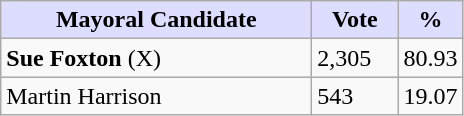<table class="wikitable">
<tr>
<th style="background:#ddf; width:200px;">Mayoral Candidate</th>
<th style="background:#ddf; width:50px;">Vote</th>
<th style="background:#ddf; width:30px;">%</th>
</tr>
<tr>
<td><strong>Sue Foxton</strong> (X)</td>
<td>2,305</td>
<td>80.93</td>
</tr>
<tr>
<td>Martin Harrison</td>
<td>543</td>
<td>19.07</td>
</tr>
</table>
